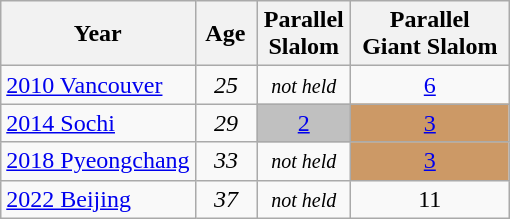<table class=wikitable style="text-align:center">
<tr>
<th>  Year  </th>
<th> Age </th>
<th>Parallel<br> Slalom </th>
<th>Parallel<br> Giant Slalom </th>
</tr>
<tr>
<td align=left> <a href='#'>2010 Vancouver</a></td>
<td><em>25</em></td>
<td><em><small>not held</small></em></td>
<td><a href='#'>6</a></td>
</tr>
<tr>
<td align=left> <a href='#'>2014 Sochi</a></td>
<td><em>29</em></td>
<td bgcolor="silver"><a href='#'>2</a></td>
<td bgcolor="cc9966"><a href='#'>3</a></td>
</tr>
<tr>
<td align=left> <a href='#'>2018 Pyeongchang</a></td>
<td><em>33</em></td>
<td><em><small>not held</small></em></td>
<td bgcolor="cc9966"><a href='#'>3</a></td>
</tr>
<tr>
<td align=left> <a href='#'>2022 Beijing</a></td>
<td><em>37</em></td>
<td><em><small>not held</small></em></td>
<td>11</td>
</tr>
</table>
